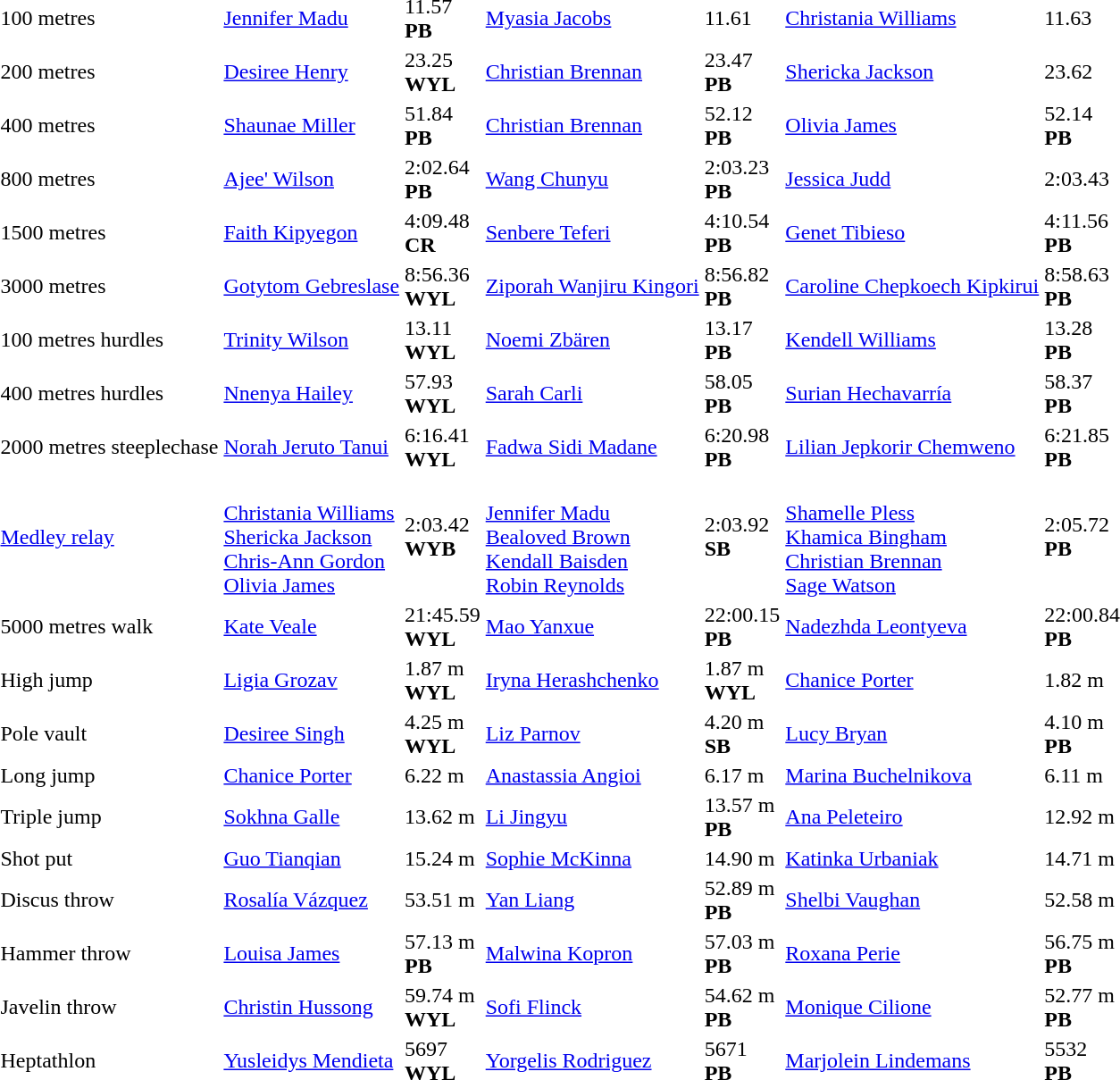<table>
<tr>
<td>100 metres<br></td>
<td><a href='#'>Jennifer Madu</a><br></td>
<td>11.57<br><strong>PB</strong></td>
<td><a href='#'>Myasia Jacobs</a><br></td>
<td>11.61</td>
<td><a href='#'>Christania Williams</a><br></td>
<td>11.63</td>
</tr>
<tr>
<td>200 metres<br></td>
<td><a href='#'>Desiree Henry</a><br></td>
<td>23.25 <br><strong>WYL</strong></td>
<td><a href='#'>Christian Brennan</a><br></td>
<td>23.47<br><strong>PB</strong></td>
<td><a href='#'>Shericka Jackson</a><br></td>
<td>23.62</td>
</tr>
<tr>
<td>400 metres<br></td>
<td><a href='#'>Shaunae Miller</a><br></td>
<td>51.84<br><strong>PB</strong></td>
<td><a href='#'>Christian Brennan</a><br></td>
<td>52.12<br><strong>PB</strong></td>
<td><a href='#'>Olivia James</a><br></td>
<td>52.14<br><strong>PB</strong></td>
</tr>
<tr>
<td>800 metres<br></td>
<td><a href='#'>Ajee' Wilson</a><br></td>
<td>2:02.64 	<br><strong>PB</strong></td>
<td><a href='#'>Wang Chunyu</a><br></td>
<td>2:03.23 	<br><strong>PB</strong></td>
<td><a href='#'>Jessica Judd</a><br></td>
<td>2:03.43</td>
</tr>
<tr>
<td>1500 metres<br></td>
<td><a href='#'>Faith Kipyegon</a><br></td>
<td>4:09.48 <br><strong>CR</strong></td>
<td><a href='#'>Senbere Teferi</a><br></td>
<td>4:10.54<br><strong>PB</strong></td>
<td><a href='#'>Genet Tibieso</a><br></td>
<td>4:11.56 <br><strong>PB</strong></td>
</tr>
<tr>
<td>3000 metres<br></td>
<td><a href='#'>Gotytom Gebreslase</a><br></td>
<td>8:56.36<br><strong>WYL</strong></td>
<td><a href='#'>Ziporah Wanjiru Kingori</a><br></td>
<td>8:56.82<br><strong>PB</strong></td>
<td><a href='#'>Caroline Chepkoech Kipkirui</a><br></td>
<td>8:58.63<br><strong>PB</strong></td>
</tr>
<tr>
<td>100 metres hurdles<br></td>
<td><a href='#'>Trinity Wilson</a><br></td>
<td>13.11<br><strong>WYL</strong></td>
<td><a href='#'>Noemi Zbären</a><br></td>
<td>13.17<br><strong>PB</strong></td>
<td><a href='#'>Kendell Williams</a><br></td>
<td>13.28<br><strong>PB</strong></td>
</tr>
<tr>
<td>400 metres hurdles<br></td>
<td><a href='#'>Nnenya Hailey</a><br></td>
<td>57.93 	<br><strong>WYL</strong></td>
<td><a href='#'>Sarah Carli</a><br></td>
<td>58.05<br><strong>PB</strong></td>
<td><a href='#'>Surian Hechavarría</a><br></td>
<td>58.37<br><strong>PB</strong></td>
</tr>
<tr>
<td>2000 metres steeplechase<br></td>
<td><a href='#'>Norah Jeruto Tanui</a><br></td>
<td>6:16.41  <br><strong>WYL</strong></td>
<td><a href='#'>Fadwa Sidi Madane</a><br></td>
<td>6:20.98 <br><strong>PB</strong></td>
<td><a href='#'>Lilian Jepkorir Chemweno</a><br></td>
<td>6:21.85 <br><strong>PB</strong></td>
</tr>
<tr>
<td><a href='#'>Medley relay</a><br></td>
<td><br><a href='#'>Christania Williams</a><br><a href='#'>Shericka Jackson</a><br><a href='#'>Chris-Ann Gordon</a><br><a href='#'>Olivia James</a></td>
<td>2:03.42  <br><strong>WYB</strong></td>
<td><br><a href='#'>Jennifer Madu</a><br><a href='#'>Bealoved Brown</a><br><a href='#'>Kendall Baisden</a><br><a href='#'>Robin Reynolds</a></td>
<td>2:03.92 <br><strong>SB</strong></td>
<td><br><a href='#'>Shamelle Pless</a><br><a href='#'>Khamica Bingham</a><br><a href='#'>Christian Brennan</a><br><a href='#'>Sage Watson</a></td>
<td>2:05.72 <br><strong>PB</strong></td>
</tr>
<tr>
<td>5000 metres walk<br></td>
<td><a href='#'>Kate Veale</a><br></td>
<td>21:45.59<br><strong>WYL</strong></td>
<td><a href='#'>Mao Yanxue</a><br></td>
<td>22:00.15<br><strong>PB</strong></td>
<td><a href='#'>Nadezhda Leontyeva</a><br></td>
<td>22:00.84<br><strong>PB</strong></td>
</tr>
<tr>
<td>High jump<br></td>
<td><a href='#'>Ligia Grozav</a><br></td>
<td>1.87 m<br><strong>WYL</strong></td>
<td><a href='#'>Iryna Herashchenko</a><br></td>
<td>1.87 m<br><strong>WYL</strong></td>
<td><a href='#'>Chanice Porter</a><br></td>
<td>1.82 m</td>
</tr>
<tr>
<td>Pole vault<br></td>
<td><a href='#'>Desiree Singh</a><br></td>
<td>4.25 m<br><strong>WYL</strong></td>
<td><a href='#'>Liz Parnov</a><br></td>
<td>4.20 m<br><strong>SB</strong></td>
<td><a href='#'>Lucy Bryan</a><br></td>
<td>4.10  m<br><strong>PB</strong></td>
</tr>
<tr>
<td>Long jump<br></td>
<td><a href='#'>Chanice Porter</a><br></td>
<td>6.22 m</td>
<td><a href='#'>Anastassia Angioi</a><br></td>
<td>6.17 m</td>
<td><a href='#'>Marina Buchelnikova</a><br></td>
<td>6.11 m</td>
</tr>
<tr>
<td>Triple jump<br></td>
<td><a href='#'>Sokhna Galle</a><br></td>
<td>13.62 m</td>
<td><a href='#'>Li Jingyu</a><br></td>
<td>13.57 m<br><strong>PB</strong></td>
<td><a href='#'>Ana Peleteiro</a><br></td>
<td>12.92 m</td>
</tr>
<tr>
<td>Shot put<br></td>
<td><a href='#'>Guo Tianqian</a><br></td>
<td>15.24 m</td>
<td><a href='#'>Sophie McKinna</a><br></td>
<td>14.90 m</td>
<td><a href='#'>Katinka Urbaniak</a><br></td>
<td>14.71 m</td>
</tr>
<tr>
<td>Discus throw<br></td>
<td><a href='#'>Rosalía Vázquez</a><br></td>
<td>53.51 	 m</td>
<td><a href='#'>Yan Liang</a><br></td>
<td>52.89 m<br><strong>PB</strong></td>
<td><a href='#'>Shelbi Vaughan</a><br></td>
<td>52.58 	 m</td>
</tr>
<tr>
<td>Hammer throw<br></td>
<td><a href='#'>Louisa James</a><br></td>
<td>57.13  m<br><strong>PB</strong></td>
<td><a href='#'>Malwina Kopron</a><br></td>
<td>57.03 m<br><strong>PB</strong></td>
<td><a href='#'>Roxana Perie</a><br></td>
<td>56.75  m<br><strong>PB</strong></td>
</tr>
<tr>
<td>Javelin throw<br></td>
<td><a href='#'>Christin Hussong</a><br></td>
<td>59.74 m<br><strong>WYL</strong></td>
<td><a href='#'>Sofi Flinck</a><br></td>
<td>54.62 m<br><strong>PB</strong></td>
<td><a href='#'>Monique Cilione</a><br></td>
<td>52.77 m<br><strong>PB</strong></td>
</tr>
<tr>
<td>Heptathlon<br></td>
<td><a href='#'>Yusleidys Mendieta</a><br></td>
<td>5697 <br><strong>WYL</strong></td>
<td><a href='#'>Yorgelis Rodriguez</a><br></td>
<td>5671 <br><strong>PB</strong></td>
<td><a href='#'>Marjolein Lindemans</a><br></td>
<td>5532<br><strong>PB</strong></td>
</tr>
</table>
